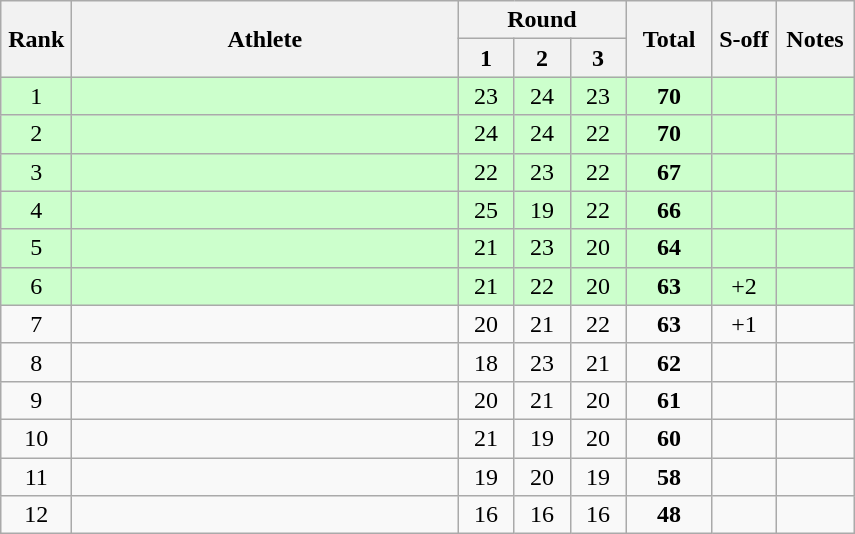<table class="wikitable" style="text-align:center">
<tr>
<th rowspan=2 width=40>Rank</th>
<th rowspan=2 width=250>Athlete</th>
<th colspan=3>Round</th>
<th rowspan=2 width=50>Total</th>
<th rowspan=2 width=35>S-off</th>
<th rowspan=2 width=45>Notes</th>
</tr>
<tr>
<th width=30>1</th>
<th width=30>2</th>
<th width=30>3</th>
</tr>
<tr bgcolor=ccffcc>
<td>1</td>
<td align=left></td>
<td>23</td>
<td>24</td>
<td>23</td>
<td><strong>70</strong></td>
<td></td>
<td></td>
</tr>
<tr bgcolor=ccffcc>
<td>2</td>
<td align=left></td>
<td>24</td>
<td>24</td>
<td>22</td>
<td><strong>70</strong></td>
<td></td>
<td></td>
</tr>
<tr bgcolor=ccffcc>
<td>3</td>
<td align=left></td>
<td>22</td>
<td>23</td>
<td>22</td>
<td><strong>67</strong></td>
<td></td>
<td></td>
</tr>
<tr bgcolor=ccffcc>
<td>4</td>
<td align=left></td>
<td>25</td>
<td>19</td>
<td>22</td>
<td><strong>66</strong></td>
<td></td>
<td></td>
</tr>
<tr bgcolor=ccffcc>
<td>5</td>
<td align=left></td>
<td>21</td>
<td>23</td>
<td>20</td>
<td><strong>64</strong></td>
<td></td>
<td></td>
</tr>
<tr bgcolor=ccffcc>
<td>6</td>
<td align=left></td>
<td>21</td>
<td>22</td>
<td>20</td>
<td><strong>63</strong></td>
<td>+2</td>
<td></td>
</tr>
<tr>
<td>7</td>
<td align=left></td>
<td>20</td>
<td>21</td>
<td>22</td>
<td><strong>63</strong></td>
<td>+1</td>
<td></td>
</tr>
<tr>
<td>8</td>
<td align=left></td>
<td>18</td>
<td>23</td>
<td>21</td>
<td><strong>62</strong></td>
<td></td>
<td></td>
</tr>
<tr>
<td>9</td>
<td align=left></td>
<td>20</td>
<td>21</td>
<td>20</td>
<td><strong>61</strong></td>
<td></td>
<td></td>
</tr>
<tr>
<td>10</td>
<td align=left></td>
<td>21</td>
<td>19</td>
<td>20</td>
<td><strong>60</strong></td>
<td></td>
<td></td>
</tr>
<tr>
<td>11</td>
<td align=left></td>
<td>19</td>
<td>20</td>
<td>19</td>
<td><strong>58</strong></td>
<td></td>
<td></td>
</tr>
<tr>
<td>12</td>
<td align=left></td>
<td>16</td>
<td>16</td>
<td>16</td>
<td><strong>48</strong></td>
<td></td>
<td></td>
</tr>
</table>
